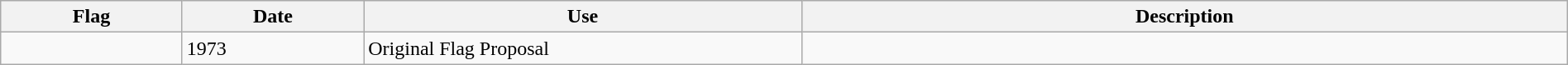<table class="wikitable" style="width:100%">
<tr>
<th scope="col" style="width:120px;">Flag</th>
<th scope="col" style="width:120px;">Date</th>
<th scope="col" style="width:300px;">Use</th>
<th scope="col" style="width:530px;">Description</th>
</tr>
<tr>
<td></td>
<td>1973</td>
<td>Original Flag Proposal</td>
<td></td>
</tr>
</table>
